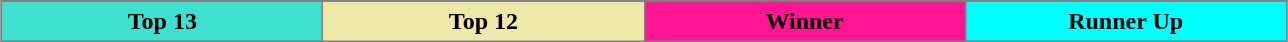<table border="2" cellpadding="4"  style="margin:1em auto; background:gray; border:1px solid gray; border-collapse:collapse; text-align:center;">
<tr>
</tr>
<tr>
<td style="background:turquoise; width:10%;"><strong>Top 13</strong></td>
<td style="background:palegoldenrod; width:10%;"><strong>Top 12</strong></td>
<td style="background:deeppink; width:10%;"><strong>Winner</strong></td>
<td style="background:Cyan; width:10%;"><strong>Runner Up</strong></td>
</tr>
</table>
